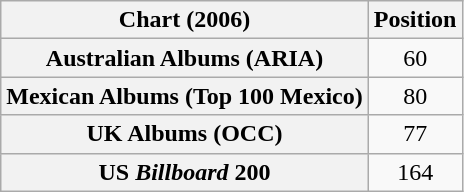<table class="wikitable sortable plainrowheaders">
<tr>
<th>Chart (2006)</th>
<th>Position</th>
</tr>
<tr>
<th scope="row">Australian Albums (ARIA)</th>
<td style="text-align:center;">60</td>
</tr>
<tr>
<th scope="row">Mexican Albums (Top 100 Mexico)</th>
<td style="text-align:center;">80</td>
</tr>
<tr>
<th scope="row">UK Albums (OCC)</th>
<td style="text-align:center;">77</td>
</tr>
<tr>
<th scope="row">US <em>Billboard</em> 200</th>
<td style="text-align:center;">164</td>
</tr>
</table>
